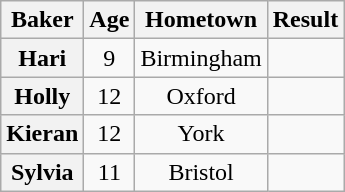<table class="wikitable sortable" style="display:inline-table; text-align:center">
<tr>
<th scope="col">Baker</th>
<th scope="col">Age</th>
<th scope="col">Hometown</th>
<th scope="col">Result</th>
</tr>
<tr>
<th scope="row">Hari</th>
<td>9</td>
<td>Birmingham</td>
<td></td>
</tr>
<tr>
<th scope="row">Holly</th>
<td>12</td>
<td>Oxford</td>
<td></td>
</tr>
<tr>
<th scope="row">Kieran</th>
<td>12</td>
<td>York</td>
<td></td>
</tr>
<tr>
<th scope="row">Sylvia</th>
<td>11</td>
<td>Bristol</td>
<td></td>
</tr>
</table>
